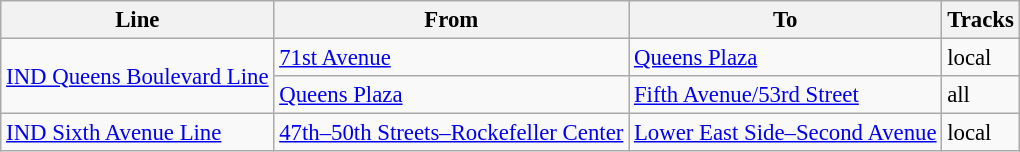<table class="wikitable" style="width:auto; font-size:95%">
<tr>
<th>Line</th>
<th>From</th>
<th>To</th>
<th>Tracks</th>
</tr>
<tr>
<td rowspan=2><a href='#'>IND Queens Boulevard Line</a></td>
<td><a href='#'>71st Avenue</a></td>
<td><a href='#'>Queens Plaza</a></td>
<td>local</td>
</tr>
<tr>
<td><a href='#'>Queens Plaza</a></td>
<td><a href='#'>Fifth Avenue/53rd Street</a></td>
<td>all</td>
</tr>
<tr>
<td><a href='#'>IND Sixth Avenue Line</a></td>
<td><a href='#'>47th–50th Streets–Rockefeller Center</a></td>
<td><a href='#'>Lower East Side–Second Avenue</a></td>
<td>local</td>
</tr>
</table>
